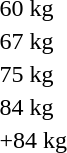<table>
<tr>
<td>60 kg</td>
<td></td>
<td></td>
<td></td>
</tr>
<tr>
<td>67 kg</td>
<td></td>
<td></td>
<td></td>
</tr>
<tr>
<td>75 kg</td>
<td></td>
<td></td>
<td></td>
</tr>
<tr>
<td>84 kg</td>
<td></td>
<td></td>
<td></td>
</tr>
<tr>
<td>+84 kg</td>
<td></td>
<td></td>
<td></td>
</tr>
</table>
